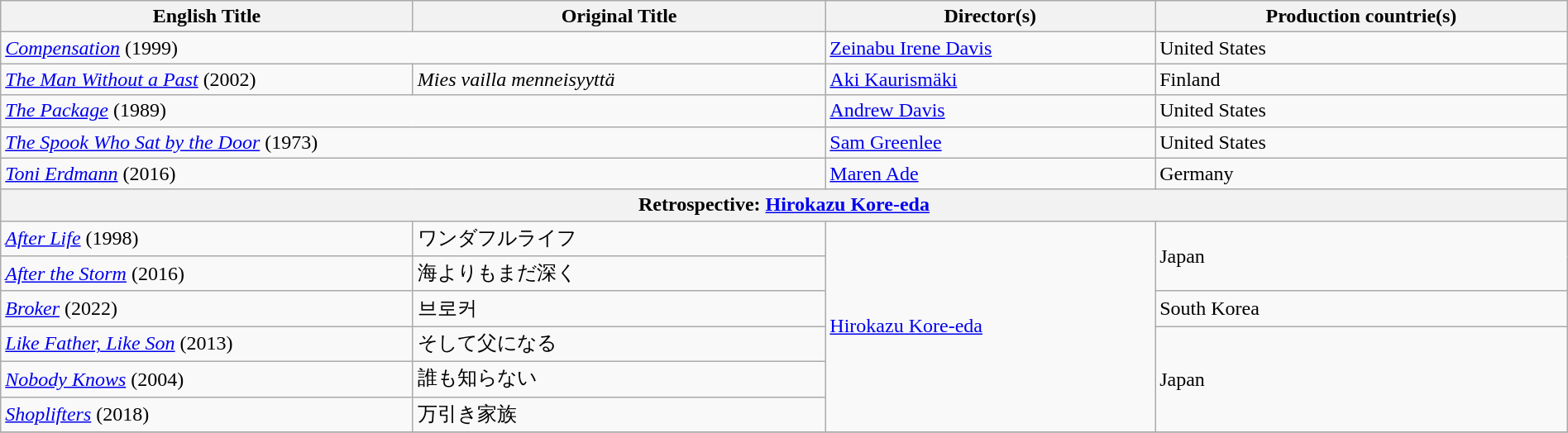<table class="wikitable" style="width:100%; margin-bottom:4px">
<tr>
<th scope="col" width="25%">English Title</th>
<th scope="col" width="25%">Original Title</th>
<th scope="col" width="20%">Director(s)</th>
<th scope="col" width="25%">Production countrie(s)</th>
</tr>
<tr>
<td colspan="2"><em><a href='#'>Compensation</a></em> (1999)</td>
<td><a href='#'>Zeinabu Irene Davis</a></td>
<td>United States</td>
</tr>
<tr>
<td><em><a href='#'>The Man Without a Past</a></em> (2002)</td>
<td><em>Mies vailla menneisyyttä</em></td>
<td><a href='#'>Aki Kaurismäki</a></td>
<td>Finland</td>
</tr>
<tr>
<td colspan="2"><em><a href='#'>The Package</a></em> (1989)</td>
<td><a href='#'>Andrew Davis</a></td>
<td>United States</td>
</tr>
<tr>
<td colspan="2"><em><a href='#'>The Spook Who Sat by the Door</a></em> (1973)</td>
<td><a href='#'>Sam Greenlee</a></td>
<td>United States</td>
</tr>
<tr>
<td colspan="2"><em><a href='#'>Toni Erdmann</a></em> (2016)</td>
<td><a href='#'>Maren Ade</a></td>
<td>Germany</td>
</tr>
<tr>
<th colspan="4">Retrospective: <a href='#'>Hirokazu Kore-eda</a></th>
</tr>
<tr>
<td><em><a href='#'>After Life</a></em> (1998)</td>
<td>ワンダフルライフ</td>
<td rowspan="6"><a href='#'>Hirokazu Kore-eda</a></td>
<td rowspan="2">Japan</td>
</tr>
<tr>
<td><em><a href='#'>After the Storm</a></em> (2016)</td>
<td>海よりもまだ深く</td>
</tr>
<tr>
<td><em><a href='#'>Broker</a></em> (2022)</td>
<td>브로커</td>
<td>South Korea</td>
</tr>
<tr>
<td><em><a href='#'>Like Father, Like Son</a></em> (2013)</td>
<td>そして父になる</td>
<td rowspan="3">Japan</td>
</tr>
<tr>
<td><em><a href='#'>Nobody Knows</a></em> (2004)</td>
<td>誰も知らない</td>
</tr>
<tr>
<td><em><a href='#'>Shoplifters</a></em> (2018)</td>
<td>万引き家族</td>
</tr>
<tr>
</tr>
</table>
